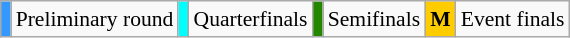<table class="wikitable" style="margin:0.5em auto; font-size:90%;position:relative;">
<tr>
<td bgcolor=#3399ff align=center></td>
<td>Preliminary round</td>
<td bgcolor=#00FFFF align=center></td>
<td>Quarterfinals</td>
<td bgcolor=#2388gg align=center></td>
<td>Semifinals</td>
<td bgcolor=#ffcc00 align=center><strong>M</strong></td>
<td>Event finals</td>
</tr>
</table>
